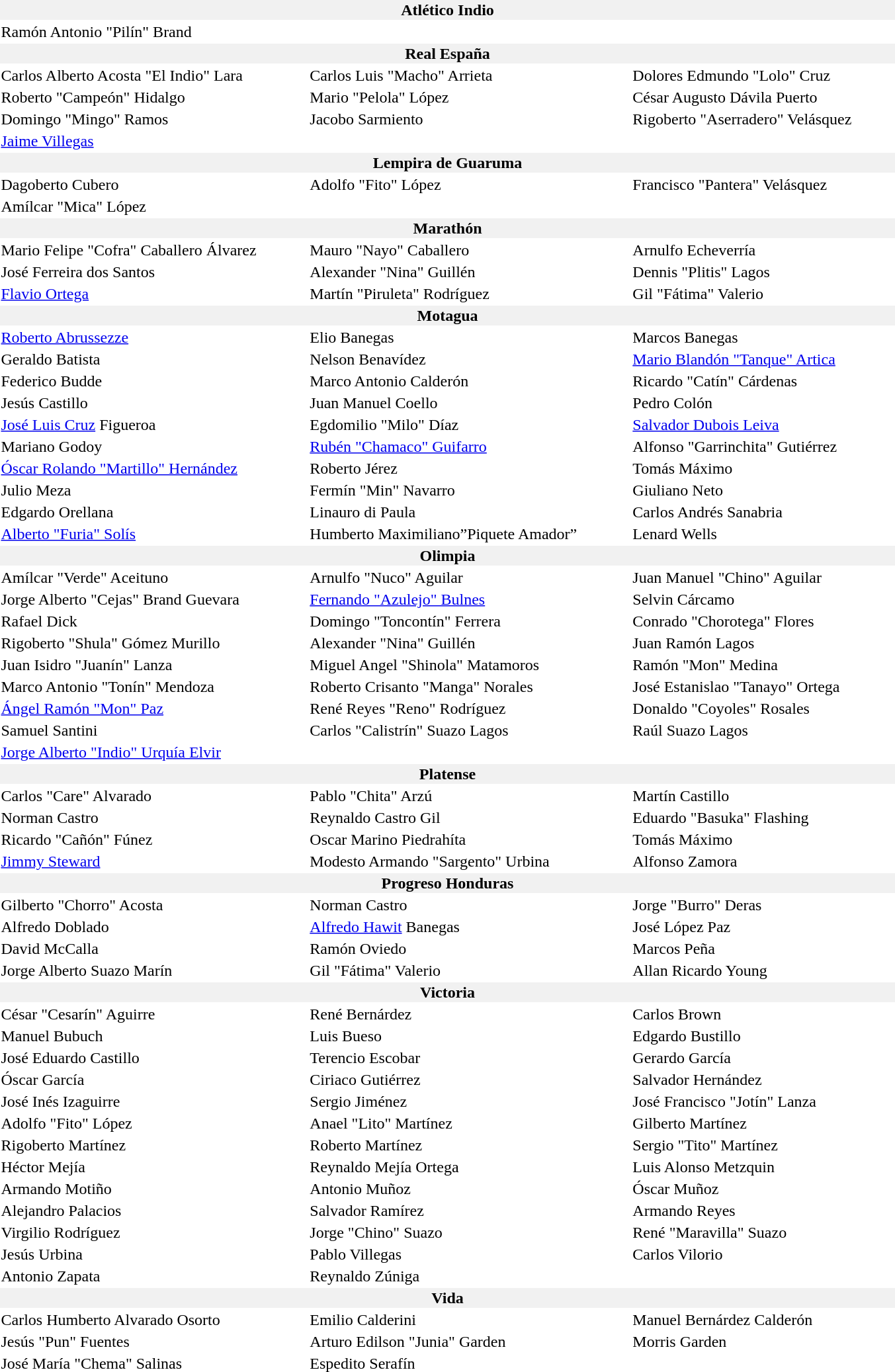<table border="0">
<tr bgcolor="f1f1f1">
<th width="900" colspan="3">Atlético Indio</th>
</tr>
<tr>
<td> Ramón Antonio "Pilín" Brand</td>
<td></td>
<td></td>
</tr>
<tr bgcolor="f1f1f1">
<th colspan="3">Real España</th>
</tr>
<tr>
<td> Carlos Alberto Acosta "El Indio" Lara</td>
<td> Carlos Luis "Macho" Arrieta</td>
<td> Dolores Edmundo "Lolo" Cruz</td>
</tr>
<tr>
<td> Roberto "Campeón" Hidalgo</td>
<td> Mario "Pelola" López</td>
<td> César Augusto Dávila Puerto</td>
</tr>
<tr>
<td> Domingo "Mingo" Ramos</td>
<td> Jacobo Sarmiento</td>
<td> Rigoberto "Aserradero" Velásquez</td>
</tr>
<tr>
<td> <a href='#'>Jaime Villegas</a></td>
<td></td>
<td></td>
</tr>
<tr bgcolor="f1f1f1">
<th colspan="3">Lempira de Guaruma</th>
</tr>
<tr>
<td> Dagoberto Cubero</td>
<td> Adolfo "Fito" López</td>
<td> Francisco "Pantera" Velásquez</td>
</tr>
<tr>
<td> Amílcar "Mica" López</td>
<td></td>
<td></td>
</tr>
<tr bgcolor="f1f1f1">
<th colspan="3">Marathón</th>
</tr>
<tr>
<td> Mario Felipe "Cofra" Caballero Álvarez</td>
<td> Mauro "Nayo" Caballero</td>
<td> Arnulfo Echeverría</td>
</tr>
<tr>
<td> José Ferreira dos Santos</td>
<td> Alexander "Nina" Guillén</td>
<td> Dennis "Plitis" Lagos</td>
</tr>
<tr>
<td> <a href='#'>Flavio Ortega</a></td>
<td> Martín "Piruleta" Rodríguez</td>
<td> Gil "Fátima" Valerio</td>
</tr>
<tr bgcolor="f1f1f1">
<th colspan="3">Motagua</th>
</tr>
<tr>
<td> <a href='#'>Roberto Abrussezze</a></td>
<td> Elio Banegas</td>
<td> Marcos Banegas</td>
</tr>
<tr>
<td> Geraldo Batista</td>
<td> Nelson Benavídez</td>
<td> <a href='#'>Mario Blandón "Tanque" Artica</a></td>
</tr>
<tr>
<td> Federico Budde</td>
<td> Marco Antonio Calderón</td>
<td> Ricardo "Catín" Cárdenas</td>
</tr>
<tr>
<td> Jesús Castillo</td>
<td> Juan Manuel Coello</td>
<td> Pedro Colón</td>
</tr>
<tr>
<td> <a href='#'>José Luis Cruz</a> Figueroa</td>
<td> Egdomilio "Milo" Díaz</td>
<td> <a href='#'>Salvador Dubois Leiva</a></td>
</tr>
<tr>
<td> Mariano Godoy</td>
<td> <a href='#'>Rubén "Chamaco" Guifarro</a></td>
<td> Alfonso "Garrinchita" Gutiérrez</td>
</tr>
<tr>
<td> <a href='#'>Óscar Rolando "Martillo" Hernández</a></td>
<td> Roberto Jérez</td>
<td> Tomás Máximo</td>
</tr>
<tr>
<td> Julio Meza</td>
<td> Fermín "Min" Navarro</td>
<td> Giuliano Neto</td>
</tr>
<tr>
<td> Edgardo Orellana</td>
<td> Linauro di Paula</td>
<td> Carlos Andrés Sanabria</td>
</tr>
<tr>
<td> <a href='#'>Alberto "Furia" Solís</a></td>
<td> Humberto Maximiliano”Piquete Amador”</td>
<td> Lenard Wells</td>
</tr>
<tr bgcolor="f1f1f1">
<th colspan="3">Olimpia</th>
</tr>
<tr>
<td> Amílcar "Verde" Aceituno</td>
<td> Arnulfo "Nuco" Aguilar</td>
<td> Juan Manuel "Chino" Aguilar</td>
</tr>
<tr>
<td> Jorge Alberto "Cejas" Brand Guevara</td>
<td> <a href='#'>Fernando "Azulejo" Bulnes</a></td>
<td> Selvin Cárcamo</td>
</tr>
<tr>
<td> Rafael Dick</td>
<td> Domingo "Toncontín" Ferrera</td>
<td> Conrado "Chorotega" Flores</td>
</tr>
<tr>
<td> Rigoberto "Shula" Gómez Murillo</td>
<td> Alexander "Nina" Guillén</td>
<td> Juan Ramón Lagos</td>
</tr>
<tr>
<td> Juan Isidro "Juanín" Lanza</td>
<td> Miguel Angel "Shinola" Matamoros</td>
<td> Ramón "Mon" Medina</td>
</tr>
<tr>
<td> Marco Antonio "Tonín" Mendoza</td>
<td> Roberto Crisanto "Manga" Norales</td>
<td> José Estanislao "Tanayo" Ortega</td>
</tr>
<tr>
<td> <a href='#'>Ángel Ramón "Mon" Paz</a></td>
<td> René Reyes "Reno" Rodríguez</td>
<td> Donaldo "Coyoles" Rosales</td>
</tr>
<tr>
<td> Samuel Santini</td>
<td> Carlos "Calistrín" Suazo Lagos</td>
<td> Raúl Suazo Lagos</td>
</tr>
<tr>
<td> <a href='#'>Jorge Alberto "Indio" Urquía Elvir</a></td>
<td></td>
<td></td>
</tr>
<tr bgcolor="f1f1f1">
<th colspan="3">Platense</th>
</tr>
<tr>
<td> Carlos "Care" Alvarado</td>
<td> Pablo "Chita" Arzú</td>
<td> Martín Castillo</td>
</tr>
<tr>
<td> Norman Castro</td>
<td> Reynaldo Castro Gil</td>
<td> Eduardo "Basuka" Flashing</td>
</tr>
<tr>
<td> Ricardo "Cañón" Fúnez</td>
<td> Oscar Marino Piedrahíta</td>
<td> Tomás Máximo</td>
</tr>
<tr>
<td> <a href='#'>Jimmy Steward</a></td>
<td> Modesto Armando "Sargento" Urbina</td>
<td> Alfonso Zamora</td>
</tr>
<tr bgcolor="f1f1f1">
<th colspan="3">Progreso Honduras</th>
</tr>
<tr>
<td> Gilberto "Chorro" Acosta</td>
<td> Norman Castro</td>
<td> Jorge "Burro" Deras</td>
</tr>
<tr>
<td> Alfredo Doblado</td>
<td> <a href='#'>Alfredo Hawit</a> Banegas</td>
<td> José López Paz</td>
</tr>
<tr>
<td> David McCalla</td>
<td> Ramón Oviedo</td>
<td> Marcos Peña</td>
</tr>
<tr>
<td> Jorge Alberto Suazo Marín</td>
<td> Gil "Fátima" Valerio</td>
<td> Allan Ricardo Young</td>
</tr>
<tr bgcolor="f1f1f1">
<th colspan="3">Victoria</th>
</tr>
<tr>
<td> César "Cesarín" Aguirre</td>
<td> René Bernárdez</td>
<td> Carlos Brown</td>
</tr>
<tr>
<td> Manuel Bubuch</td>
<td> Luis Bueso</td>
<td> Edgardo Bustillo</td>
</tr>
<tr>
<td> José Eduardo Castillo</td>
<td> Terencio Escobar</td>
<td> Gerardo García</td>
</tr>
<tr>
<td> Óscar García</td>
<td> Ciriaco Gutiérrez</td>
<td> Salvador Hernández</td>
</tr>
<tr>
<td> José Inés Izaguirre</td>
<td> Sergio Jiménez</td>
<td> José Francisco "Jotín" Lanza</td>
</tr>
<tr>
<td> Adolfo "Fito" López</td>
<td> Anael "Lito" Martínez</td>
<td> Gilberto Martínez</td>
</tr>
<tr>
<td> Rigoberto Martínez</td>
<td> Roberto Martínez</td>
<td> Sergio "Tito" Martínez</td>
</tr>
<tr>
<td> Héctor Mejía</td>
<td> Reynaldo Mejía Ortega</td>
<td> Luis Alonso Metzquin</td>
</tr>
<tr>
<td> Armando Motiño</td>
<td> Antonio Muñoz</td>
<td> Óscar Muñoz</td>
</tr>
<tr>
<td> Alejandro Palacios</td>
<td> Salvador Ramírez</td>
<td> Armando Reyes</td>
</tr>
<tr>
<td> Virgilio Rodríguez</td>
<td> Jorge "Chino" Suazo</td>
<td> René "Maravilla" Suazo</td>
</tr>
<tr>
<td> Jesús Urbina</td>
<td> Pablo Villegas</td>
<td> Carlos Vilorio</td>
</tr>
<tr>
<td> Antonio Zapata</td>
<td> Reynaldo Zúniga</td>
<td></td>
</tr>
<tr bgcolor="f1f1f1">
<th colspan="3">Vida</th>
</tr>
<tr>
<td> Carlos Humberto Alvarado Osorto</td>
<td> Emilio Calderini</td>
<td> Manuel Bernárdez Calderón</td>
</tr>
<tr>
<td> Jesús "Pun" Fuentes</td>
<td> Arturo Edilson "Junia" Garden</td>
<td> Morris Garden</td>
</tr>
<tr>
<td> José María "Chema" Salinas</td>
<td> Espedito Serafín</td>
<td></td>
</tr>
</table>
